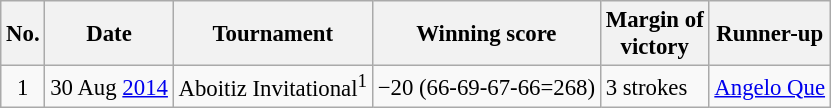<table class="wikitable" style="font-size:95%;">
<tr>
<th>No.</th>
<th>Date</th>
<th>Tournament</th>
<th>Winning score</th>
<th>Margin of<br>victory</th>
<th>Runner-up</th>
</tr>
<tr>
<td align=center>1</td>
<td align=right>30 Aug <a href='#'>2014</a></td>
<td>Aboitiz Invitational<sup>1</sup></td>
<td>−20 (66-69-67-66=268)</td>
<td>3 strokes</td>
<td> <a href='#'>Angelo Que</a></td>
</tr>
</table>
